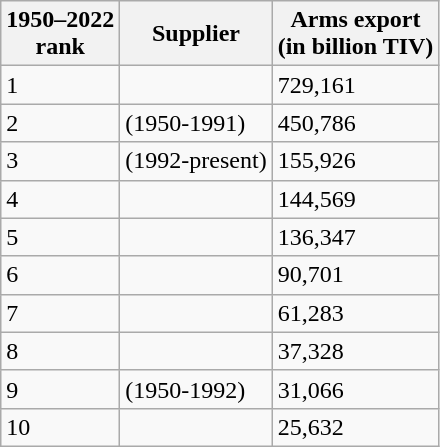<table class="wikitable sortable">
<tr>
<th>1950–2022<br>rank</th>
<th>Supplier</th>
<th data-sort-type="number">Arms export<br>(in billion TIV)</th>
</tr>
<tr>
<td>1</td>
<td></td>
<td>729,161</td>
</tr>
<tr>
<td>2</td>
<td> (1950-1991)</td>
<td>450,786</td>
</tr>
<tr>
<td>3</td>
<td> (1992-present)</td>
<td>155,926</td>
</tr>
<tr>
<td>4</td>
<td></td>
<td>144,569</td>
</tr>
<tr>
<td>5</td>
<td></td>
<td>136,347</td>
</tr>
<tr>
<td>6</td>
<td></td>
<td>90,701</td>
</tr>
<tr>
<td>7</td>
<td></td>
<td>61,283</td>
</tr>
<tr>
<td>8</td>
<td></td>
<td>37,328</td>
</tr>
<tr>
<td>9</td>
<td> (1950-1992)</td>
<td>31,066</td>
</tr>
<tr>
<td>10</td>
<td></td>
<td>25,632</td>
</tr>
</table>
